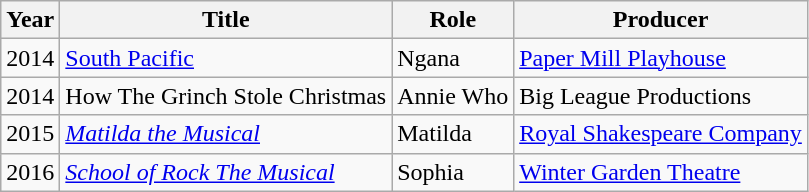<table class="wikitable">
<tr>
<th>Year</th>
<th>Title</th>
<th>Role</th>
<th>Producer</th>
</tr>
<tr>
<td>2014</td>
<td><a href='#'>South Pacific</a></td>
<td>Ngana</td>
<td><a href='#'>Paper Mill Playhouse</a></td>
</tr>
<tr>
<td>2014</td>
<td>How The Grinch Stole Christmas</td>
<td>Annie Who</td>
<td>Big League Productions</td>
</tr>
<tr>
<td>2015</td>
<td><em><a href='#'>Matilda the Musical</a></em></td>
<td>Matilda</td>
<td><a href='#'>Royal Shakespeare Company</a></td>
</tr>
<tr>
<td>2016</td>
<td><em><a href='#'>School of Rock The Musical</a></em></td>
<td>Sophia</td>
<td><a href='#'>Winter Garden Theatre</a></td>
</tr>
</table>
